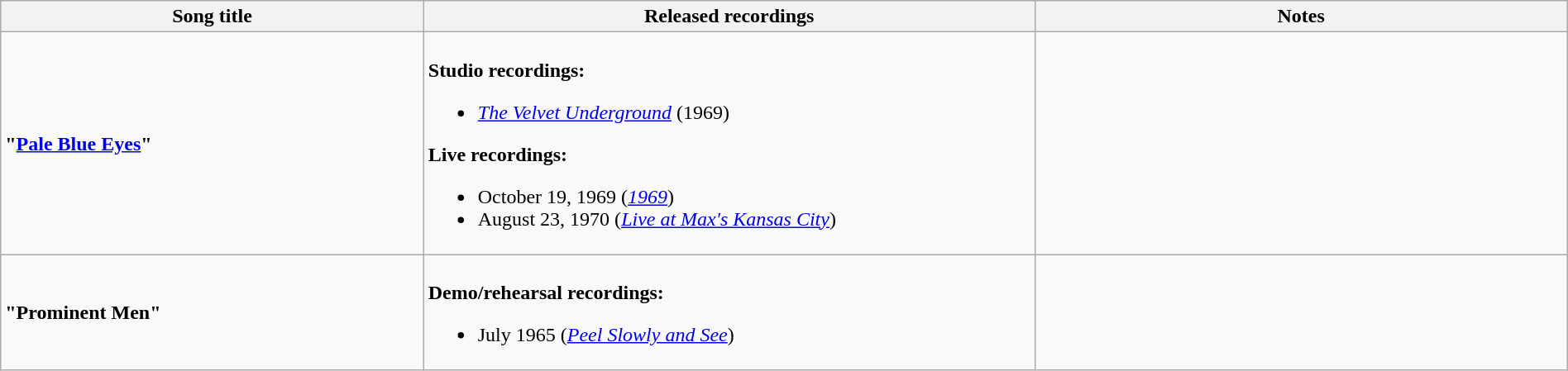<table class="wikitable" style="width:100%;">
<tr>
<th style="width:27%;">Song title</th>
<th style="width:39%;">Released recordings</th>
<th style="width:34%;">Notes</th>
</tr>
<tr>
<td><strong>"<a href='#'>Pale Blue Eyes</a>"</strong></td>
<td><br><strong>Studio recordings:</strong><ul><li><em><a href='#'>The Velvet Underground</a></em> (1969)</li></ul><strong>Live recordings:</strong><ul><li>October 19, 1969 (<em><a href='#'>1969</a></em>)</li><li>August 23, 1970 (<em><a href='#'>Live at Max's Kansas City</a></em>)</li></ul></td>
<td></td>
</tr>
<tr>
<td><strong>"Prominent Men"</strong></td>
<td><br><strong>Demo/rehearsal recordings:</strong><ul><li>July 1965 (<em><a href='#'>Peel Slowly and See</a></em>)</li></ul></td>
<td></td>
</tr>
</table>
